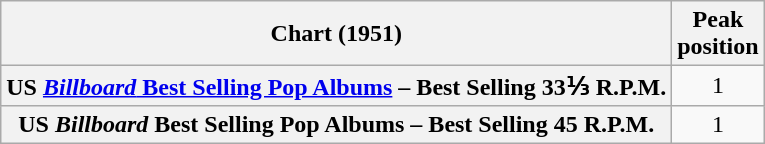<table class="wikitable plainrowheaders" style="text-align:center">
<tr>
<th scope="col">Chart (1951)</th>
<th scope="col">Peak<br>position</th>
</tr>
<tr>
<th scope="row" align="left">US <a href='#'><em>Billboard</em> Best Selling Pop Albums</a> – Best Selling 33⅓ R.P.M.</th>
<td>1</td>
</tr>
<tr>
<th scope="row" align="left">US <em>Billboard</em> Best Selling Pop Albums – Best Selling 45 R.P.M.</th>
<td>1</td>
</tr>
</table>
